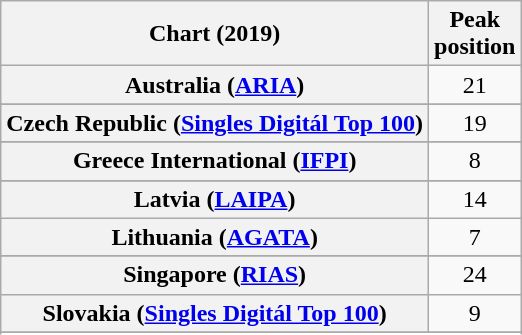<table class="wikitable sortable plainrowheaders" style="text-align:center">
<tr>
<th scope="col">Chart (2019)</th>
<th scope="col">Peak<br>position</th>
</tr>
<tr>
<th scope="row">Australia (<a href='#'>ARIA</a>)</th>
<td>21</td>
</tr>
<tr>
</tr>
<tr>
<th scope="row">Czech Republic (<a href='#'>Singles Digitál Top 100</a>)</th>
<td>19</td>
</tr>
<tr>
</tr>
<tr>
</tr>
<tr>
</tr>
<tr>
<th scope="row">Greece International (<a href='#'>IFPI</a>)</th>
<td>8</td>
</tr>
<tr>
</tr>
<tr>
</tr>
<tr>
</tr>
<tr>
<th scope="row">Latvia (<a href='#'>LAIPA</a>)</th>
<td>14</td>
</tr>
<tr>
<th scope="row">Lithuania (<a href='#'>AGATA</a>)</th>
<td>7</td>
</tr>
<tr>
</tr>
<tr>
</tr>
<tr>
</tr>
<tr>
<th scope="row">Singapore (<a href='#'>RIAS</a>)</th>
<td>24</td>
</tr>
<tr>
<th scope="row">Slovakia (<a href='#'>Singles Digitál Top 100</a>)</th>
<td>9</td>
</tr>
<tr>
</tr>
<tr>
</tr>
<tr>
</tr>
<tr>
</tr>
<tr>
</tr>
</table>
